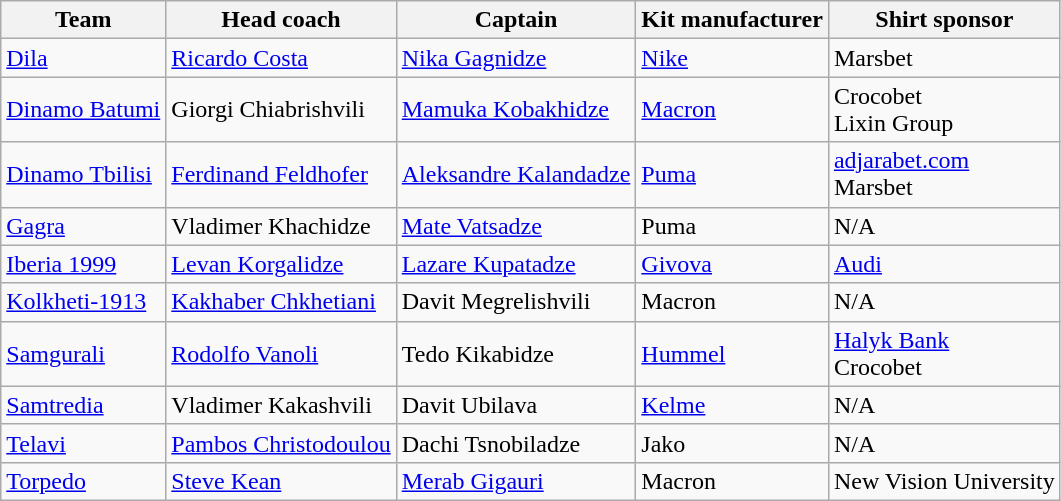<table class="wikitable sortable" style="text-align:left">
<tr>
<th>Team</th>
<th>Head coach</th>
<th>Captain</th>
<th>Kit manufacturer</th>
<th>Shirt sponsor</th>
</tr>
<tr>
<td><a href='#'>Dila</a></td>
<td> <a href='#'>Ricardo Costa</a></td>
<td> <a href='#'>Nika Gagnidze</a></td>
<td><a href='#'>Nike</a></td>
<td>Marsbet</td>
</tr>
<tr>
<td><a href='#'>Dinamo Batumi</a></td>
<td> Giorgi Chiabrishvili</td>
<td> <a href='#'>Mamuka Kobakhidze</a></td>
<td><a href='#'>Macron</a></td>
<td>Crocobet<br>Lixin Group</td>
</tr>
<tr>
<td><a href='#'>Dinamo Tbilisi</a></td>
<td> <a href='#'>Ferdinand Feldhofer</a></td>
<td> <a href='#'>Aleksandre Kalandadze</a></td>
<td><a href='#'>Puma</a></td>
<td><a href='#'>adjarabet.com</a><br>Marsbet</td>
</tr>
<tr>
<td><a href='#'>Gagra</a></td>
<td> Vladimer Khachidze</td>
<td> <a href='#'>Mate Vatsadze</a></td>
<td>Puma</td>
<td>N/A</td>
</tr>
<tr>
<td><a href='#'>Iberia 1999</a></td>
<td> <a href='#'>Levan Korgalidze</a></td>
<td> <a href='#'>Lazare Kupatadze</a></td>
<td><a href='#'>Givova</a></td>
<td><a href='#'>Audi</a></td>
</tr>
<tr>
<td><a href='#'>Kolkheti-1913</a></td>
<td> <a href='#'>Kakhaber Chkhetiani</a></td>
<td> Davit Megrelishvili</td>
<td>Macron</td>
<td>N/A</td>
</tr>
<tr>
<td><a href='#'>Samgurali</a></td>
<td> <a href='#'>Rodolfo Vanoli</a></td>
<td>Tedo Kikabidze</td>
<td><a href='#'>Hummel</a></td>
<td><a href='#'>Halyk Bank</a><br>Crocobet</td>
</tr>
<tr>
<td><a href='#'>Samtredia</a></td>
<td> Vladimer Kakashvili</td>
<td> Davit Ubilava</td>
<td><a href='#'>Kelme</a></td>
<td>N/A</td>
</tr>
<tr>
<td><a href='#'>Telavi</a></td>
<td> <a href='#'>Pambos Christodoulou</a></td>
<td> Dachi Tsnobiladze</td>
<td>Jako</td>
<td>N/A</td>
</tr>
<tr>
<td><a href='#'>Torpedo</a></td>
<td> <a href='#'>Steve Kean</a></td>
<td> <a href='#'>Merab Gigauri</a></td>
<td>Macron</td>
<td>New Vision University</td>
</tr>
</table>
